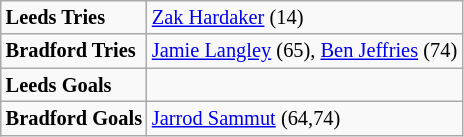<table class="wikitable" style="font-size:85%;">
<tr>
<td><strong>Leeds Tries</strong></td>
<td><a href='#'>Zak Hardaker</a> (14)</td>
</tr>
<tr>
<td><strong>Bradford Tries</strong></td>
<td><a href='#'>Jamie Langley</a> (65), <a href='#'>Ben Jeffries</a> (74)</td>
</tr>
<tr>
<td><strong>Leeds Goals</strong></td>
<td></td>
</tr>
<tr>
<td><strong>Bradford Goals</strong></td>
<td><a href='#'>Jarrod Sammut</a> (64,74)</td>
</tr>
</table>
